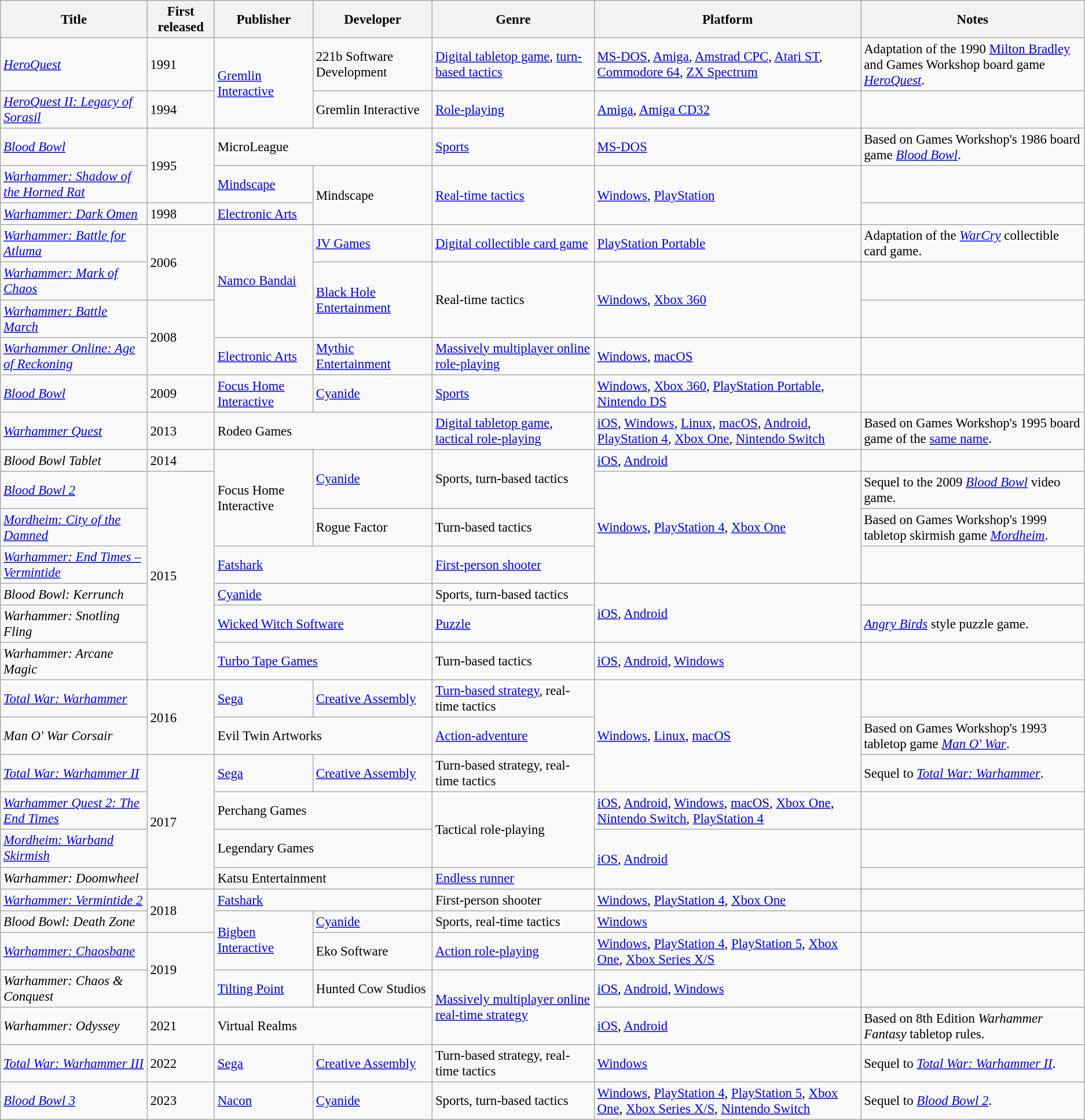<table class="wikitable sortable" style="font-size: 95%">
<tr align="center">
<th>Title</th>
<th>First released</th>
<th>Publisher</th>
<th>Developer</th>
<th>Genre</th>
<th scope="col" style="width: 300px;">Platform</th>
<th scope="col" style="width: 250px;">Notes</th>
</tr>
<tr>
<td><em><a href='#'>HeroQuest</a></em></td>
<td>1991</td>
<td rowspan="2"><a href='#'>Gremlin Interactive</a></td>
<td>221b Software Development</td>
<td><a href='#'>Digital tabletop game</a>, <a href='#'>turn-based tactics</a></td>
<td><a href='#'>MS-DOS</a>, <a href='#'>Amiga</a>, <a href='#'>Amstrad CPC</a>, <a href='#'>Atari ST</a>, <a href='#'>Commodore 64</a>, <a href='#'>ZX Spectrum</a></td>
<td>Adaptation of the 1990 <a href='#'>Milton Bradley</a> and Games Workshop board game <em><a href='#'>HeroQuest</a></em>.</td>
</tr>
<tr>
<td><em><a href='#'>HeroQuest II: Legacy of Sorasil</a></em></td>
<td>1994</td>
<td>Gremlin Interactive</td>
<td><a href='#'>Role-playing</a></td>
<td><a href='#'>Amiga</a>, <a href='#'>Amiga CD32</a></td>
<td></td>
</tr>
<tr>
<td><em><a href='#'>Blood Bowl</a></em></td>
<td rowspan="2">1995</td>
<td colspan="2">MicroLeague</td>
<td><a href='#'>Sports</a></td>
<td><a href='#'>MS-DOS</a></td>
<td>Based on Games Workshop's 1986 board game <em><a href='#'>Blood Bowl</a></em>.</td>
</tr>
<tr>
<td><em><a href='#'>Warhammer: Shadow of the Horned Rat</a></em></td>
<td><a href='#'>Mindscape</a></td>
<td rowspan="2">Mindscape</td>
<td rowspan="2"><a href='#'>Real-time tactics</a></td>
<td rowspan="2"><a href='#'>Windows</a>, <a href='#'>PlayStation</a></td>
<td></td>
</tr>
<tr>
<td><em><a href='#'>Warhammer: Dark Omen</a></em></td>
<td>1998</td>
<td><a href='#'>Electronic Arts</a></td>
<td></td>
</tr>
<tr>
<td><em><a href='#'>Warhammer: Battle for Atluma</a></em></td>
<td rowspan="2">2006</td>
<td rowspan="3"><a href='#'>Namco Bandai</a></td>
<td><a href='#'>JV Games</a></td>
<td><a href='#'>Digital collectible card game</a></td>
<td><a href='#'>PlayStation Portable</a></td>
<td>Adaptation of the <em><a href='#'>WarCry</a></em> collectible card game.</td>
</tr>
<tr>
<td><em><a href='#'>Warhammer: Mark of Chaos</a></em></td>
<td rowspan="2"><a href='#'>Black Hole Entertainment</a></td>
<td rowspan="2">Real-time tactics</td>
<td rowspan="2"><a href='#'>Windows</a>, <a href='#'>Xbox 360</a></td>
<td></td>
</tr>
<tr>
<td><em><a href='#'>Warhammer: Battle March</a></em></td>
<td rowspan="2">2008</td>
<td></td>
</tr>
<tr>
<td><em><a href='#'>Warhammer Online: Age of Reckoning</a></em></td>
<td><a href='#'>Electronic Arts</a></td>
<td><a href='#'>Mythic Entertainment</a></td>
<td><a href='#'>Massively multiplayer online role-playing</a></td>
<td><a href='#'>Windows</a>, <a href='#'>macOS</a></td>
<td></td>
</tr>
<tr>
<td><em><a href='#'>Blood Bowl</a></em></td>
<td>2009</td>
<td><a href='#'>Focus Home Interactive</a></td>
<td><a href='#'>Cyanide</a></td>
<td><a href='#'>Sports</a></td>
<td><a href='#'>Windows</a>, <a href='#'>Xbox 360</a>, <a href='#'>PlayStation Portable</a>, <a href='#'>Nintendo DS</a></td>
<td></td>
</tr>
<tr>
<td><em><a href='#'>Warhammer Quest</a></em></td>
<td>2013</td>
<td colspan="2">Rodeo Games</td>
<td><a href='#'>Digital tabletop game</a>, <a href='#'>tactical role-playing</a></td>
<td><a href='#'>iOS</a>, <a href='#'>Windows</a>, <a href='#'>Linux</a>, <a href='#'>macOS</a>, <a href='#'>Android</a>, <a href='#'>PlayStation 4</a>, <a href='#'>Xbox One</a>, <a href='#'>Nintendo Switch</a></td>
<td>Based on Games Workshop's 1995 board game of the <a href='#'>same name</a>.</td>
</tr>
<tr>
<td><em>Blood Bowl Tablet</em></td>
<td>2014</td>
<td rowspan="3">Focus Home Interactive</td>
<td rowspan="2"><a href='#'>Cyanide</a></td>
<td rowspan="2">Sports, turn-based tactics</td>
<td><a href='#'>iOS</a>, <a href='#'>Android</a></td>
<td></td>
</tr>
<tr>
<td><em><a href='#'>Blood Bowl 2</a></em></td>
<td rowspan="6">2015</td>
<td rowspan="3"><a href='#'>Windows</a>, <a href='#'>PlayStation 4</a>, <a href='#'>Xbox One</a></td>
<td>Sequel to the 2009 <em><a href='#'>Blood Bowl</a></em> video game.</td>
</tr>
<tr>
<td><em><a href='#'>Mordheim: City of the Damned</a></em></td>
<td>Rogue Factor</td>
<td>Turn-based tactics</td>
<td>Based on Games Workshop's 1999 tabletop skirmish game <em><a href='#'>Mordheim</a></em>.</td>
</tr>
<tr>
<td><em><a href='#'>Warhammer: End Times – Vermintide</a></em></td>
<td colspan="2"><a href='#'>Fatshark</a></td>
<td><a href='#'>First-person shooter</a></td>
<td></td>
</tr>
<tr>
<td><em>Blood Bowl: Kerrunch</em></td>
<td colspan="2"><a href='#'>Cyanide</a></td>
<td>Sports, turn-based tactics</td>
<td rowspan="2"><a href='#'>iOS</a>, <a href='#'>Android</a></td>
<td></td>
</tr>
<tr>
<td><em>Warhammer: Snotling Fling</em></td>
<td colspan="2"><a href='#'>Wicked Witch Software</a></td>
<td><a href='#'>Puzzle</a></td>
<td><em><a href='#'>Angry Birds</a></em> style puzzle game.</td>
</tr>
<tr>
<td><em>Warhammer: Arcane Magic</em></td>
<td colspan="2"><a href='#'>Turbo Tape Games</a></td>
<td>Turn-based tactics</td>
<td><a href='#'>iOS</a>, <a href='#'>Android</a>, <a href='#'>Windows</a></td>
<td></td>
</tr>
<tr>
<td><em><a href='#'>Total War: Warhammer</a></em></td>
<td rowspan="2">2016</td>
<td><a href='#'>Sega</a></td>
<td><a href='#'>Creative Assembly</a></td>
<td><a href='#'>Turn-based strategy</a>, real-time tactics</td>
<td rowspan="3"><a href='#'>Windows</a>, <a href='#'>Linux</a>, <a href='#'>macOS</a></td>
<td></td>
</tr>
<tr>
<td><em>Man O' War Corsair</em></td>
<td colspan="2">Evil Twin Artworks</td>
<td><a href='#'>Action-adventure</a></td>
<td>Based on Games Workshop's 1993 tabletop game <em><a href='#'>Man O' War</a></em>.</td>
</tr>
<tr>
<td><em><a href='#'>Total War: Warhammer II</a></em></td>
<td rowspan="4">2017</td>
<td><a href='#'>Sega</a></td>
<td><a href='#'>Creative Assembly</a></td>
<td>Turn-based strategy, real-time tactics</td>
<td>Sequel to <em><a href='#'>Total War: Warhammer</a></em>.</td>
</tr>
<tr>
<td><em><a href='#'>Warhammer Quest 2: The End Times</a></em></td>
<td colspan="2">Perchang Games</td>
<td rowspan="2">Tactical role-playing</td>
<td><a href='#'>iOS</a>, <a href='#'>Android</a>, <a href='#'>Windows</a>, <a href='#'>macOS</a>, <a href='#'>Xbox One</a>, <a href='#'>Nintendo Switch</a>, <a href='#'>PlayStation 4</a></td>
<td></td>
</tr>
<tr>
<td><em><a href='#'>Mordheim: Warband Skirmish</a></em></td>
<td colspan="2">Legendary Games</td>
<td rowspan="2"><a href='#'>iOS</a>, <a href='#'>Android</a></td>
<td></td>
</tr>
<tr>
<td><em>Warhammer: Doomwheel</em></td>
<td colspan="2">Katsu Entertainment</td>
<td><a href='#'>Endless runner</a></td>
<td></td>
</tr>
<tr>
<td><em><a href='#'>Warhammer: Vermintide 2</a></em></td>
<td rowspan="2">2018</td>
<td colspan="2"><a href='#'>Fatshark</a></td>
<td>First-person shooter</td>
<td><a href='#'>Windows</a>, <a href='#'>PlayStation 4</a>, <a href='#'>Xbox One</a></td>
<td></td>
</tr>
<tr>
<td><em>Blood Bowl: Death Zone</em></td>
<td rowspan="2"><a href='#'>Bigben Interactive</a></td>
<td><a href='#'>Cyanide</a></td>
<td>Sports, real-time tactics</td>
<td><a href='#'>Windows</a></td>
<td></td>
</tr>
<tr>
<td><em><a href='#'>Warhammer: Chaosbane</a></em></td>
<td rowspan="2">2019</td>
<td>Eko Software</td>
<td><a href='#'>Action role-playing</a></td>
<td><a href='#'>Windows</a>, <a href='#'>PlayStation 4</a>, <a href='#'>PlayStation 5</a>, <a href='#'>Xbox One</a>, <a href='#'>Xbox Series X/S</a></td>
<td></td>
</tr>
<tr>
<td><em>Warhammer: Chaos & Conquest</em></td>
<td><a href='#'>Tilting Point</a></td>
<td>Hunted Cow Studios</td>
<td rowspan="2"><a href='#'>Massively multiplayer online real-time strategy</a></td>
<td><a href='#'>iOS</a>, <a href='#'>Android</a>, <a href='#'>Windows</a></td>
<td></td>
</tr>
<tr>
<td><em>Warhammer: Odyssey</em></td>
<td>2021</td>
<td colspan="2">Virtual Realms</td>
<td><a href='#'>iOS</a>, <a href='#'>Android</a></td>
<td>Based on 8th Edition <em>Warhammer Fantasy</em> tabletop rules.</td>
</tr>
<tr>
<td><em><a href='#'>Total War: Warhammer III</a></em></td>
<td>2022</td>
<td><a href='#'>Sega</a></td>
<td><a href='#'>Creative Assembly</a></td>
<td>Turn-based strategy, real-time tactics</td>
<td><a href='#'>Windows</a></td>
<td>Sequel to <em><a href='#'>Total War: Warhammer II</a></em>.</td>
</tr>
<tr>
<td><em><a href='#'>Blood Bowl 3</a></em></td>
<td>2023</td>
<td><a href='#'>Nacon</a></td>
<td><a href='#'>Cyanide</a></td>
<td>Sports, turn-based tactics</td>
<td><a href='#'>Windows</a>, <a href='#'>PlayStation 4</a>, <a href='#'>PlayStation 5</a>, <a href='#'>Xbox One</a>, <a href='#'>Xbox Series X/S</a>, <a href='#'>Nintendo Switch</a></td>
<td>Sequel to <em><a href='#'>Blood Bowl 2</a></em>.</td>
</tr>
</table>
